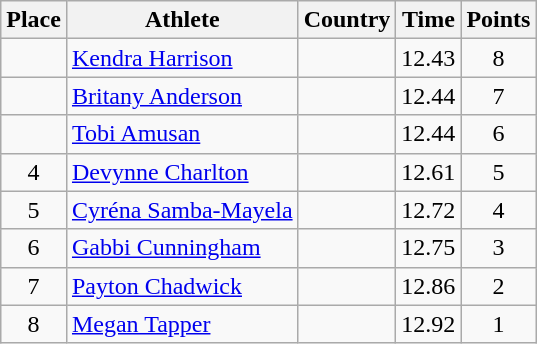<table class="wikitable">
<tr>
<th>Place</th>
<th>Athlete</th>
<th>Country</th>
<th>Time</th>
<th>Points</th>
</tr>
<tr>
<td align=center></td>
<td><a href='#'>Kendra Harrison</a></td>
<td></td>
<td>12.43</td>
<td align=center>8</td>
</tr>
<tr>
<td align=center></td>
<td><a href='#'>Britany Anderson</a></td>
<td></td>
<td>12.44</td>
<td align=center>7</td>
</tr>
<tr>
<td align=center></td>
<td><a href='#'>Tobi Amusan</a></td>
<td></td>
<td>12.44</td>
<td align=center>6</td>
</tr>
<tr>
<td align=center>4</td>
<td><a href='#'>Devynne Charlton</a></td>
<td></td>
<td>12.61</td>
<td align=center>5</td>
</tr>
<tr>
<td align=center>5</td>
<td><a href='#'>Cyréna Samba-Mayela</a></td>
<td></td>
<td>12.72</td>
<td align=center>4</td>
</tr>
<tr>
<td align=center>6</td>
<td><a href='#'>Gabbi Cunningham</a></td>
<td></td>
<td>12.75</td>
<td align=center>3</td>
</tr>
<tr>
<td align=center>7</td>
<td><a href='#'>Payton Chadwick</a></td>
<td></td>
<td>12.86</td>
<td align=center>2</td>
</tr>
<tr>
<td align=center>8</td>
<td><a href='#'>Megan Tapper</a></td>
<td></td>
<td>12.92</td>
<td align=center>1</td>
</tr>
</table>
